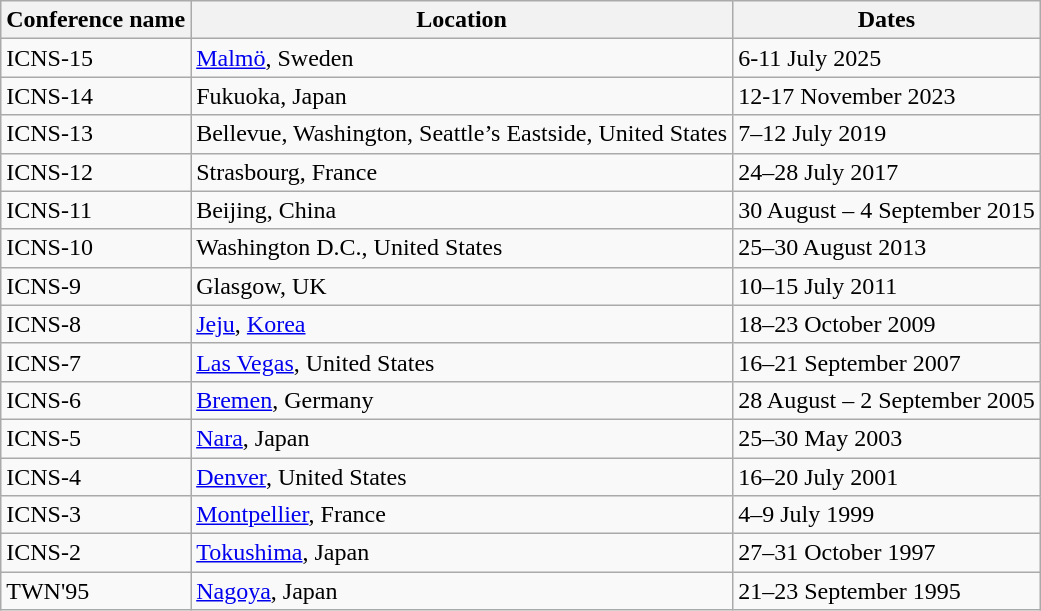<table class="wikitable">
<tr>
<th>Conference name</th>
<th>Location</th>
<th>Dates</th>
</tr>
<tr>
<td>ICNS-15</td>
<td> <a href='#'>Malmö</a>, Sweden</td>
<td>6-11 July 2025</td>
</tr>
<tr>
<td>ICNS-14</td>
<td> Fukuoka, Japan</td>
<td>12-17 November 2023</td>
</tr>
<tr>
<td>ICNS-13</td>
<td> Bellevue, Washington, Seattle’s Eastside, United States</td>
<td>7–12 July 2019</td>
</tr>
<tr>
<td>ICNS-12</td>
<td> Strasbourg, France</td>
<td>24–28 July 2017</td>
</tr>
<tr>
<td>ICNS-11</td>
<td> Beijing, China</td>
<td>30 August – 4 September 2015</td>
</tr>
<tr>
<td>ICNS-10</td>
<td> Washington D.C., United States</td>
<td>25–30 August 2013</td>
</tr>
<tr>
<td>ICNS-9</td>
<td> Glasgow, UK</td>
<td>10–15 July 2011</td>
</tr>
<tr>
<td>ICNS-8</td>
<td> <a href='#'>Jeju</a>, <a href='#'>Korea</a></td>
<td>18–23 October 2009</td>
</tr>
<tr>
<td>ICNS-7</td>
<td> <a href='#'>Las Vegas</a>, United States</td>
<td>16–21 September 2007</td>
</tr>
<tr>
<td>ICNS-6</td>
<td> <a href='#'>Bremen</a>, Germany</td>
<td>28 August – 2 September 2005</td>
</tr>
<tr>
<td>ICNS-5</td>
<td> <a href='#'>Nara</a>, Japan</td>
<td>25–30 May 2003</td>
</tr>
<tr>
<td>ICNS-4</td>
<td> <a href='#'>Denver</a>, United States</td>
<td>16–20 July 2001</td>
</tr>
<tr>
<td>ICNS-3</td>
<td> <a href='#'>Montpellier</a>, France</td>
<td>4–9 July 1999</td>
</tr>
<tr>
<td>ICNS-2</td>
<td> <a href='#'>Tokushima</a>, Japan</td>
<td>27–31 October 1997</td>
</tr>
<tr>
<td>TWN'95</td>
<td> <a href='#'>Nagoya</a>, Japan</td>
<td>21–23 September 1995</td>
</tr>
</table>
